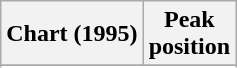<table class="wikitable sortable">
<tr>
<th align="left">Chart (1995)</th>
<th align="center">Peak<br>position</th>
</tr>
<tr>
</tr>
<tr>
</tr>
<tr>
</tr>
</table>
